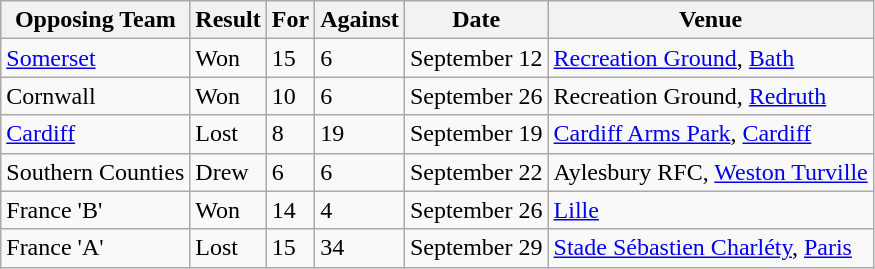<table class="wikitable">
<tr>
<th>Opposing Team</th>
<th>Result</th>
<th>For</th>
<th>Against</th>
<th>Date</th>
<th>Venue</th>
</tr>
<tr>
<td><a href='#'>Somerset</a></td>
<td>Won</td>
<td>15</td>
<td>6</td>
<td>September 12</td>
<td><a href='#'>Recreation Ground</a>, <a href='#'>Bath</a></td>
</tr>
<tr>
<td>Cornwall</td>
<td>Won</td>
<td>10</td>
<td>6</td>
<td>September 26</td>
<td>Recreation Ground, <a href='#'>Redruth</a></td>
</tr>
<tr>
<td><a href='#'>Cardiff</a></td>
<td>Lost</td>
<td>8</td>
<td>19</td>
<td>September 19</td>
<td><a href='#'>Cardiff Arms Park</a>, <a href='#'>Cardiff</a></td>
</tr>
<tr>
<td>Southern Counties</td>
<td>Drew</td>
<td>6</td>
<td>6</td>
<td>September 22</td>
<td>Aylesbury RFC, <a href='#'>Weston Turville</a></td>
</tr>
<tr>
<td>France 'B'</td>
<td>Won</td>
<td>14</td>
<td>4</td>
<td>September 26</td>
<td><a href='#'>Lille</a></td>
</tr>
<tr>
<td>France 'A'</td>
<td>Lost</td>
<td>15</td>
<td>34</td>
<td>September 29</td>
<td><a href='#'>Stade Sébastien Charléty</a>, <a href='#'>Paris</a></td>
</tr>
</table>
